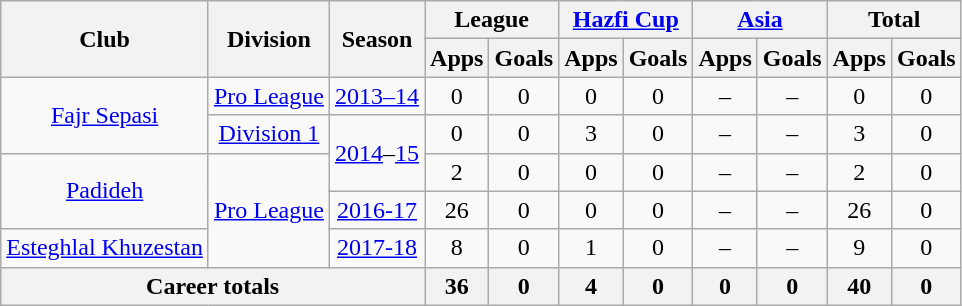<table class="wikitable" style="text-align: center;">
<tr>
<th rowspan="2">Club</th>
<th rowspan="2">Division</th>
<th rowspan="2">Season</th>
<th colspan="2">League</th>
<th colspan="2"><a href='#'>Hazfi Cup</a></th>
<th colspan="2"><a href='#'>Asia</a></th>
<th colspan="2">Total</th>
</tr>
<tr>
<th>Apps</th>
<th>Goals</th>
<th>Apps</th>
<th>Goals</th>
<th>Apps</th>
<th>Goals</th>
<th>Apps</th>
<th>Goals</th>
</tr>
<tr>
<td rowspan="2"><a href='#'>Fajr Sepasi</a></td>
<td><a href='#'>Pro League</a></td>
<td><a href='#'>2013–14</a></td>
<td>0</td>
<td>0</td>
<td>0</td>
<td>0</td>
<td>–</td>
<td>–</td>
<td>0</td>
<td>0</td>
</tr>
<tr>
<td><a href='#'>Division 1</a></td>
<td rowspan="2"><a href='#'>2014</a>–<a href='#'>15</a></td>
<td>0</td>
<td>0</td>
<td>3</td>
<td>0</td>
<td>–</td>
<td>–</td>
<td>3</td>
<td>0</td>
</tr>
<tr>
<td rowspan="2"><a href='#'>Padideh</a></td>
<td rowspan="3"><a href='#'>Pro League</a></td>
<td>2</td>
<td>0</td>
<td>0</td>
<td>0</td>
<td>–</td>
<td>–</td>
<td>2</td>
<td>0</td>
</tr>
<tr>
<td><a href='#'>2016-17</a></td>
<td>26</td>
<td>0</td>
<td>0</td>
<td>0</td>
<td>–</td>
<td>–</td>
<td>26</td>
<td>0</td>
</tr>
<tr>
<td><a href='#'>Esteghlal Khuzestan</a></td>
<td><a href='#'>2017-18</a></td>
<td>8</td>
<td>0</td>
<td>1</td>
<td>0</td>
<td>–</td>
<td>–</td>
<td>9</td>
<td>0</td>
</tr>
<tr>
<th colspan="3">Career totals</th>
<th>36</th>
<th>0</th>
<th>4</th>
<th>0</th>
<th>0</th>
<th>0</th>
<th>40</th>
<th>0</th>
</tr>
</table>
